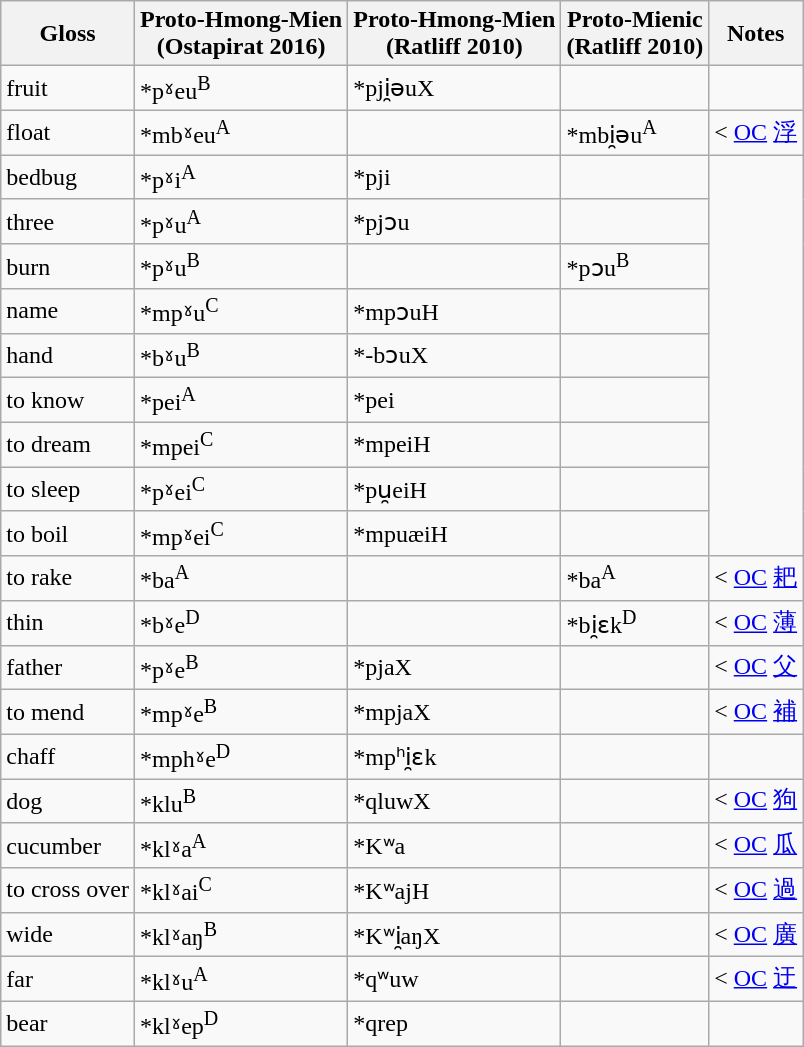<table class="wikitable sortable">
<tr>
<th>Gloss</th>
<th>Proto-Hmong-Mien<br>(Ostapirat 2016)</th>
<th>Proto-Hmong-Mien<br>(Ratliff 2010)</th>
<th>Proto-Mienic<br>(Ratliff 2010)</th>
<th>Notes</th>
</tr>
<tr>
<td>fruit</td>
<td>*pˠeu<sup>B</sup></td>
<td>*pji̯əuX</td>
<td></td>
</tr>
<tr>
<td>float</td>
<td>*mbˠeu<sup>A</sup></td>
<td></td>
<td>*mbi̯əu<sup>A</sup></td>
<td>< <a href='#'>OC</a> <a href='#'>浮</a></td>
</tr>
<tr>
<td>bedbug</td>
<td>*pˠi<sup>A</sup></td>
<td>*pji</td>
<td></td>
</tr>
<tr>
<td>three</td>
<td>*pˠu<sup>A</sup></td>
<td>*pjɔu</td>
<td></td>
</tr>
<tr>
<td>burn</td>
<td>*pˠu<sup>B</sup></td>
<td></td>
<td>*pɔu<sup>B</sup></td>
</tr>
<tr>
<td>name</td>
<td>*mpˠu<sup>C</sup></td>
<td>*mpɔuH</td>
<td></td>
</tr>
<tr>
<td>hand</td>
<td>*bˠu<sup>B</sup></td>
<td>*-bɔuX</td>
<td></td>
</tr>
<tr>
<td>to know</td>
<td>*pei<sup>A</sup></td>
<td>*pei</td>
<td></td>
</tr>
<tr>
<td>to dream</td>
<td>*mpei<sup>C</sup></td>
<td>*mpeiH</td>
<td></td>
</tr>
<tr>
<td>to sleep</td>
<td>*pˠei<sup>C</sup></td>
<td>*pu̯eiH</td>
<td></td>
</tr>
<tr>
<td>to boil</td>
<td>*mpˠei<sup>C</sup></td>
<td>*mpuæiH</td>
<td></td>
</tr>
<tr>
<td>to rake</td>
<td>*ba<sup>A</sup></td>
<td></td>
<td>*ba<sup>A</sup></td>
<td>< <a href='#'>OC</a> <a href='#'>耙</a></td>
</tr>
<tr>
<td>thin</td>
<td>*bˠe<sup>D</sup></td>
<td></td>
<td>*bi̯ɛk<sup>D</sup></td>
<td>< <a href='#'>OC</a> <a href='#'>薄</a></td>
</tr>
<tr>
<td>father</td>
<td>*pˠe<sup>B</sup></td>
<td>*pjaX</td>
<td></td>
<td>< <a href='#'>OC</a> <a href='#'>父</a></td>
</tr>
<tr>
<td>to mend</td>
<td>*mpˠe<sup>B</sup></td>
<td>*mpjaX</td>
<td></td>
<td>< <a href='#'>OC</a> <a href='#'>補</a></td>
</tr>
<tr>
<td>chaff</td>
<td>*mphˠe<sup>D</sup></td>
<td>*mpʰi̯ɛk</td>
<td></td>
</tr>
<tr>
<td>dog</td>
<td>*klu<sup>B</sup></td>
<td>*qluwX</td>
<td></td>
<td>< <a href='#'>OC</a> <a href='#'>狗</a></td>
</tr>
<tr>
<td>cucumber</td>
<td>*klˠa<sup>A</sup></td>
<td>*Kʷa</td>
<td></td>
<td>< <a href='#'>OC</a> <a href='#'>瓜</a></td>
</tr>
<tr>
<td>to cross over</td>
<td>*klˠai<sup>C</sup></td>
<td>*KʷajH</td>
<td></td>
<td>< <a href='#'>OC</a> <a href='#'>過</a></td>
</tr>
<tr>
<td>wide</td>
<td>*klˠaŋ<sup>B</sup></td>
<td>*Kʷi̯aŋX</td>
<td></td>
<td>< <a href='#'>OC</a> <a href='#'>廣</a></td>
</tr>
<tr>
<td>far</td>
<td>*klˠu<sup>A</sup></td>
<td>*qʷuw</td>
<td></td>
<td>< <a href='#'>OC</a> <a href='#'>迂</a></td>
</tr>
<tr>
<td>bear</td>
<td>*klˠep<sup>D</sup></td>
<td>*qrep</td>
<td></td>
</tr>
</table>
